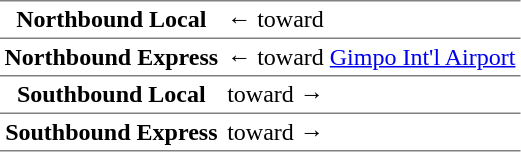<table border="1" cellspacing="0" cellpadding="3" frame="hsides" rules="rows">
<tr>
<th><span>Northbound Local</span></th>
<td>←  toward <br></td>
</tr>
<tr>
<th><span>Northbound Express</span></th>
<td>←  toward <a href='#'>Gimpo Int'l Airport</a></td>
</tr>
<tr>
<th><span>Southbound Local</span></th>
<td>  toward  →</td>
</tr>
<tr>
<th><span>Southbound Express</span></th>
<td>  toward  →</td>
</tr>
</table>
